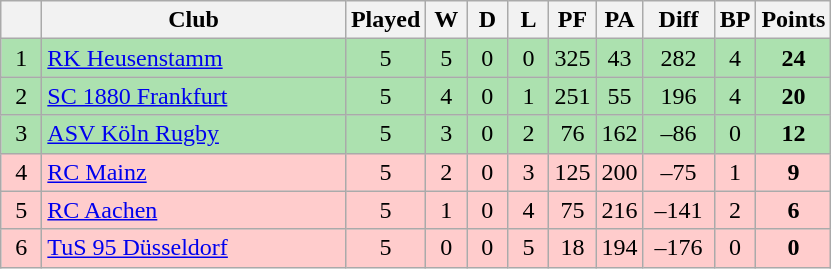<table class="wikitable" style="text-align: center;">
<tr>
<th bgcolor="#efefef" width="20"></th>
<th bgcolor="#efefef" width="195">Club</th>
<th bgcolor="#efefef" width="20">Played</th>
<th bgcolor="#efefef" width="20">W</th>
<th bgcolor="#efefef" width="20">D</th>
<th bgcolor="#efefef" width="20">L</th>
<th bgcolor="#efefef" width="20">PF</th>
<th bgcolor="#efefef" width="20">PA</th>
<th bgcolor="#efefef" width="40">Diff</th>
<th bgcolor="#efefef" width="20">BP</th>
<th bgcolor="#efefef" width="20">Points</th>
</tr>
<tr bgcolor=#ACE1AF align=center>
<td>1</td>
<td align=left><a href='#'>RK Heusenstamm</a></td>
<td>5</td>
<td>5</td>
<td>0</td>
<td>0</td>
<td>325</td>
<td>43</td>
<td>282</td>
<td>4</td>
<td><strong>24</strong></td>
</tr>
<tr bgcolor=#ACE1AF align=center>
<td>2</td>
<td align=left><a href='#'>SC 1880 Frankfurt</a></td>
<td>5</td>
<td>4</td>
<td>0</td>
<td>1</td>
<td>251</td>
<td>55</td>
<td>196</td>
<td>4</td>
<td><strong>20</strong></td>
</tr>
<tr bgcolor=#ACE1AF align=center>
<td>3</td>
<td align=left><a href='#'>ASV Köln Rugby</a></td>
<td>5</td>
<td>3</td>
<td>0</td>
<td>2</td>
<td>76</td>
<td>162</td>
<td>–86</td>
<td>0</td>
<td><strong>12</strong></td>
</tr>
<tr bgcolor=#ffcccc align=center>
<td>4</td>
<td align=left><a href='#'>RC Mainz</a></td>
<td>5</td>
<td>2</td>
<td>0</td>
<td>3</td>
<td>125</td>
<td>200</td>
<td>–75</td>
<td>1</td>
<td><strong>9</strong></td>
</tr>
<tr bgcolor=#ffcccc align=center>
<td>5</td>
<td align=left><a href='#'>RC Aachen</a></td>
<td>5</td>
<td>1</td>
<td>0</td>
<td>4</td>
<td>75</td>
<td>216</td>
<td>–141</td>
<td>2</td>
<td><strong>6</strong></td>
</tr>
<tr bgcolor=#ffcccc align=center>
<td>6</td>
<td align=left><a href='#'>TuS 95 Düsseldorf</a></td>
<td>5</td>
<td>0</td>
<td>0</td>
<td>5</td>
<td>18</td>
<td>194</td>
<td>–176</td>
<td>0</td>
<td><strong>0</strong></td>
</tr>
</table>
